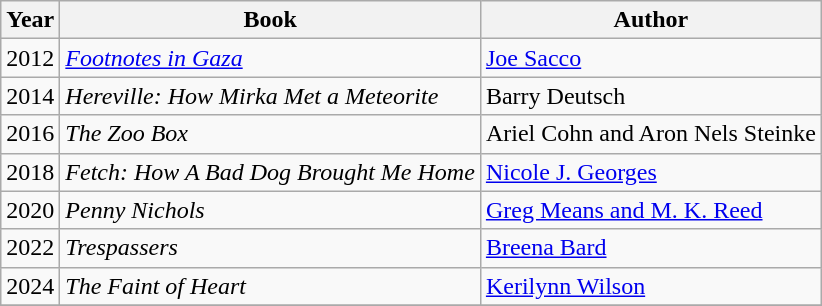<table class="wikitable sortable">
<tr>
<th>Year</th>
<th>Book</th>
<th>Author</th>
</tr>
<tr>
<td>2012</td>
<td><em><a href='#'>Footnotes in Gaza</a></em></td>
<td><a href='#'>Joe Sacco</a></td>
</tr>
<tr>
<td>2014</td>
<td><em>Hereville: How Mirka Met a Meteorite</em></td>
<td>Barry Deutsch</td>
</tr>
<tr>
<td>2016</td>
<td><em>The Zoo Box</em></td>
<td>Ariel Cohn and Aron Nels Steinke</td>
</tr>
<tr>
<td>2018</td>
<td><em>Fetch: How A Bad Dog Brought Me Home</em></td>
<td><a href='#'>Nicole J. Georges</a></td>
</tr>
<tr>
<td>2020</td>
<td><em>Penny Nichols</em></td>
<td><a href='#'>Greg Means and M. K. Reed</a></td>
</tr>
<tr>
<td>2022</td>
<td><em>Trespassers</em></td>
<td><a href='#'>Breena Bard</a></td>
</tr>
<tr>
<td>2024</td>
<td><em>The Faint of Heart</em></td>
<td><a href='#'>Kerilynn Wilson</a></td>
</tr>
<tr>
</tr>
</table>
